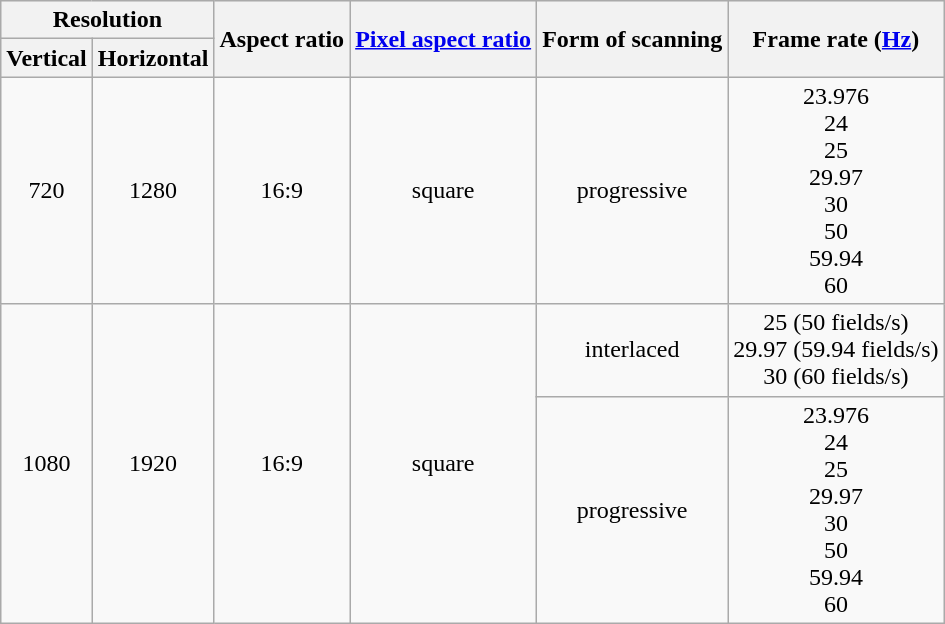<table class="wikitable" style="text-align:center;">
<tr style="background:#eee;">
<th colspan="2">Resolution</th>
<th rowspan="2">Aspect ratio</th>
<th rowspan="2"><a href='#'>Pixel aspect ratio</a></th>
<th rowspan="2">Form of scanning</th>
<th rowspan="2">Frame rate (<a href='#'>Hz</a>)</th>
</tr>
<tr style="background:#eee;">
<th>Vertical</th>
<th>Horizontal</th>
</tr>
<tr>
<td>720</td>
<td>1280</td>
<td>16:9</td>
<td>square</td>
<td>progressive</td>
<td>23.976<br>24<br>25<br>29.97<br>30<br>50<br>59.94<br>60</td>
</tr>
<tr>
<td rowspan="2">1080</td>
<td rowspan="2">1920</td>
<td rowspan="2">16:9</td>
<td rowspan="2">square</td>
<td>interlaced</td>
<td>25 (50 fields/s)<br>29.97 (59.94 fields/s)<br>30 (60 fields/s)</td>
</tr>
<tr>
<td>progressive</td>
<td>23.976<br>24<br>25<br>29.97<br>30<br>50<br>59.94<br>60</td>
</tr>
</table>
